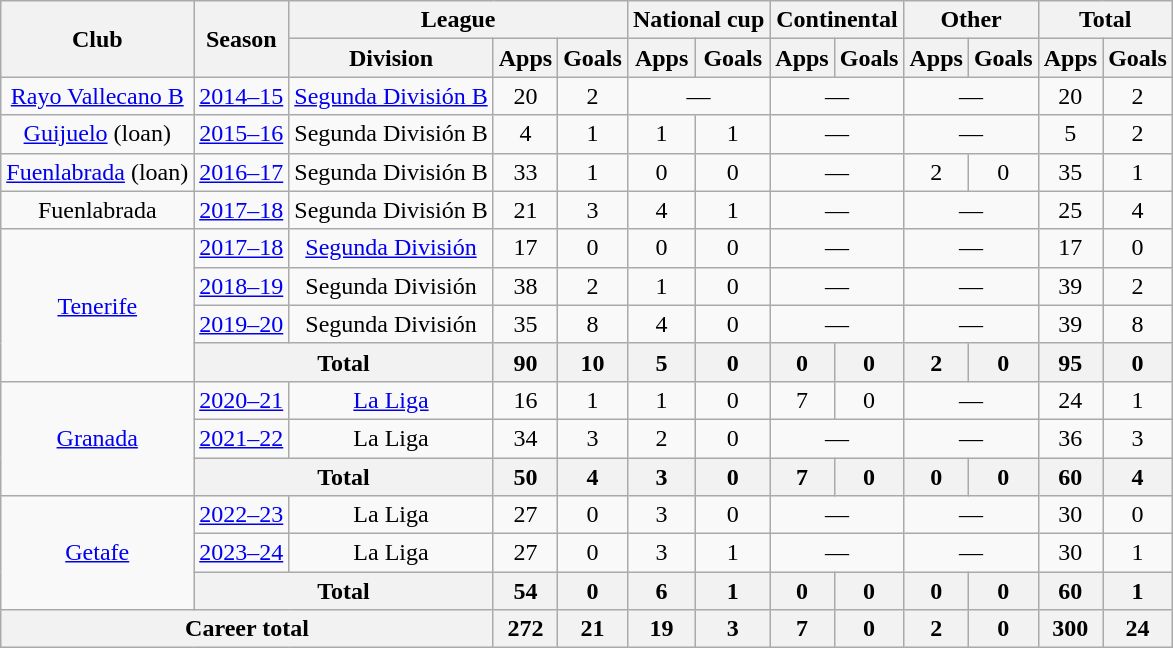<table class="wikitable" style="text-align:center">
<tr>
<th rowspan="2">Club</th>
<th rowspan="2">Season</th>
<th colspan="3">League</th>
<th colspan="2">National cup</th>
<th colspan="2">Continental</th>
<th colspan="2">Other</th>
<th colspan="2">Total</th>
</tr>
<tr>
<th>Division</th>
<th>Apps</th>
<th>Goals</th>
<th>Apps</th>
<th>Goals</th>
<th>Apps</th>
<th>Goals</th>
<th>Apps</th>
<th>Goals</th>
<th>Apps</th>
<th>Goals</th>
</tr>
<tr>
<td><a href='#'>Rayo Vallecano B</a></td>
<td><a href='#'>2014–15</a></td>
<td><a href='#'>Segunda División B</a></td>
<td>20</td>
<td>2</td>
<td colspan="2">—</td>
<td colspan="2">—</td>
<td colspan="2">—</td>
<td>20</td>
<td>2</td>
</tr>
<tr>
<td><a href='#'>Guijuelo</a> (loan)</td>
<td><a href='#'>2015–16</a></td>
<td>Segunda División B</td>
<td>4</td>
<td>1</td>
<td>1</td>
<td>1</td>
<td colspan="2">—</td>
<td colspan="2">—</td>
<td>5</td>
<td>2</td>
</tr>
<tr>
<td><a href='#'>Fuenlabrada</a> (loan)</td>
<td><a href='#'>2016–17</a></td>
<td>Segunda División B</td>
<td>33</td>
<td>1</td>
<td>0</td>
<td>0</td>
<td colspan="2">—</td>
<td>2</td>
<td>0</td>
<td>35</td>
<td>1</td>
</tr>
<tr>
<td>Fuenlabrada</td>
<td><a href='#'>2017–18</a></td>
<td>Segunda División B</td>
<td>21</td>
<td>3</td>
<td>4</td>
<td>1</td>
<td colspan="2">—</td>
<td colspan="2">—</td>
<td>25</td>
<td>4</td>
</tr>
<tr>
<td rowspan="4"><a href='#'>Tenerife</a></td>
<td><a href='#'>2017–18</a></td>
<td><a href='#'>Segunda División</a></td>
<td>17</td>
<td>0</td>
<td>0</td>
<td>0</td>
<td colspan="2">—</td>
<td colspan="2">—</td>
<td>17</td>
<td>0</td>
</tr>
<tr>
<td><a href='#'>2018–19</a></td>
<td>Segunda División</td>
<td>38</td>
<td>2</td>
<td>1</td>
<td>0</td>
<td colspan="2">—</td>
<td colspan="2">—</td>
<td>39</td>
<td>2</td>
</tr>
<tr>
<td><a href='#'>2019–20</a></td>
<td>Segunda División</td>
<td>35</td>
<td>8</td>
<td>4</td>
<td>0</td>
<td colspan="2">—</td>
<td colspan="2">—</td>
<td>39</td>
<td>8</td>
</tr>
<tr>
<th colspan="2">Total</th>
<th>90</th>
<th>10</th>
<th>5</th>
<th>0</th>
<th>0</th>
<th>0</th>
<th>2</th>
<th>0</th>
<th>95</th>
<th>0</th>
</tr>
<tr>
<td rowspan="3"><a href='#'>Granada</a></td>
<td><a href='#'>2020–21</a></td>
<td><a href='#'>La Liga</a></td>
<td>16</td>
<td>1</td>
<td>1</td>
<td>0</td>
<td>7</td>
<td>0</td>
<td colspan="2">—</td>
<td>24</td>
<td>1</td>
</tr>
<tr>
<td><a href='#'>2021–22</a></td>
<td>La Liga</td>
<td>34</td>
<td>3</td>
<td>2</td>
<td>0</td>
<td colspan="2">—</td>
<td colspan="2">—</td>
<td>36</td>
<td>3</td>
</tr>
<tr>
<th colspan="2">Total</th>
<th>50</th>
<th>4</th>
<th>3</th>
<th>0</th>
<th>7</th>
<th>0</th>
<th>0</th>
<th>0</th>
<th>60</th>
<th>4</th>
</tr>
<tr>
<td rowspan="3"><a href='#'>Getafe</a></td>
<td><a href='#'>2022–23</a></td>
<td>La Liga</td>
<td>27</td>
<td>0</td>
<td>3</td>
<td>0</td>
<td colspan="2">—</td>
<td colspan="2">—</td>
<td>30</td>
<td>0</td>
</tr>
<tr>
<td><a href='#'>2023–24</a></td>
<td>La Liga</td>
<td>27</td>
<td>0</td>
<td>3</td>
<td>1</td>
<td colspan="2">—</td>
<td colspan="2">—</td>
<td>30</td>
<td>1</td>
</tr>
<tr>
<th colspan="2">Total</th>
<th>54</th>
<th>0</th>
<th>6</th>
<th>1</th>
<th>0</th>
<th>0</th>
<th>0</th>
<th>0</th>
<th>60</th>
<th>1</th>
</tr>
<tr>
<th colspan="3">Career total</th>
<th>272</th>
<th>21</th>
<th>19</th>
<th>3</th>
<th>7</th>
<th>0</th>
<th>2</th>
<th>0</th>
<th>300</th>
<th>24</th>
</tr>
</table>
